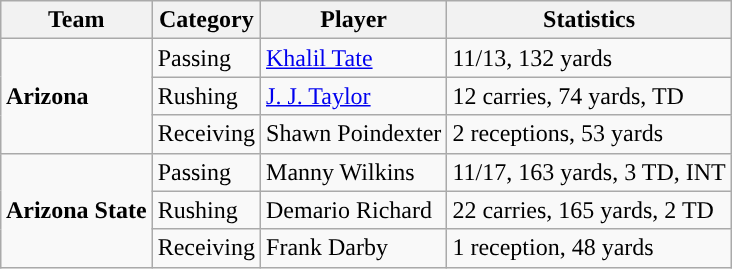<table class="wikitable" style="float: right;">
<tr>
<th>Team</th>
<th>Category</th>
<th>Player</th>
<th>Statistics</th>
</tr>
<tr>
<td rowspan=3><strong>Arizona</strong></td>
<td>Passing</td>
<td><a href='#'>Khalil Tate</a></td>
<td>11/13, 132 yards</td>
</tr>
<tr>
<td>Rushing</td>
<td><a href='#'>J. J. Taylor</a></td>
<td>12 carries, 74 yards, TD</td>
</tr>
<tr>
<td>Receiving</td>
<td>Shawn Poindexter</td>
<td>2 receptions, 53 yards</td>
</tr>
<tr>
<td rowspan=3><strong>Arizona State</strong></td>
<td>Passing</td>
<td>Manny Wilkins</td>
<td>11/17, 163 yards, 3 TD, INT</td>
</tr>
<tr>
<td>Rushing</td>
<td>Demario Richard</td>
<td>22 carries, 165 yards, 2 TD</td>
</tr>
<tr>
<td>Receiving</td>
<td>Frank Darby</td>
<td>1 reception, 48 yards</td>
</tr>
</table>
